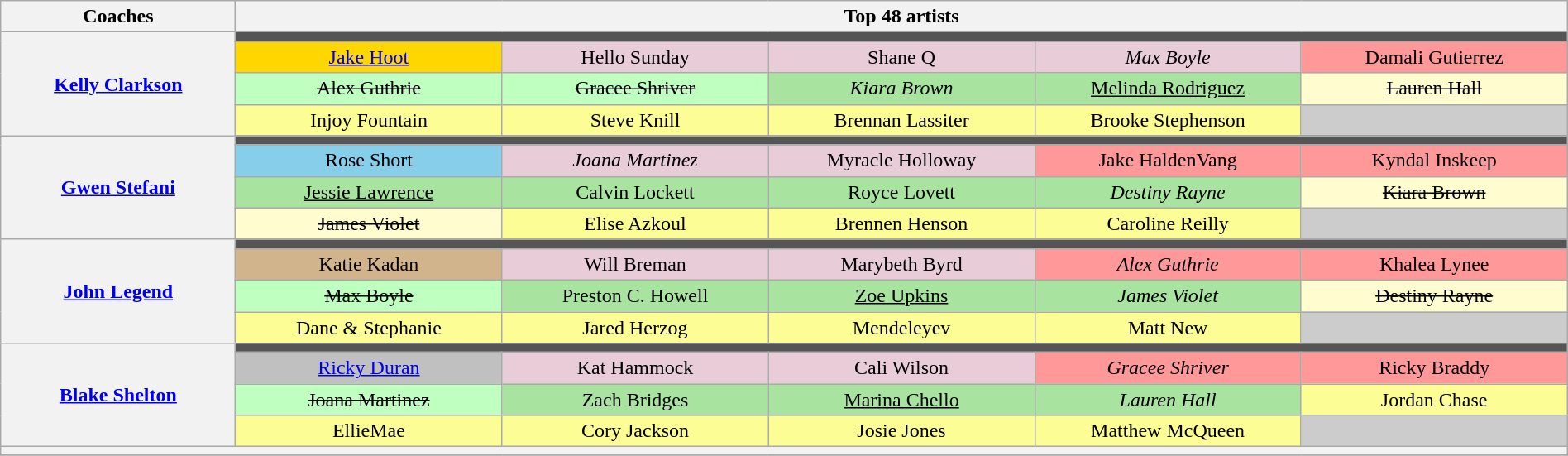<table class="wikitable" style="text-align:center; width:100%;">
<tr>
<th scope="col" style="width:15%;">Coaches</th>
<th colspan="5" style="width:85%">Top 48 artists</th>
</tr>
<tr>
<th rowspan="4"><a href='#'>Kelly Clarkson</a></th>
<td colspan="5" style="background:#555;"></td>
</tr>
<tr>
<td width="17%" style="background:gold;"><a href='#'>Jake Hoot</a></td>
<td width="17%" style="background:#E8CCD7;">Hello Sunday</td>
<td width="17%" style="background:#E8CCD7;">Shane Q</td>
<td width="17%" style="background:#E8CCD7;"><em>Max Boyle</em></td>
<td width="17%" style="background:#FF9999;">Damali Gutierrez</td>
</tr>
<tr>
<td style="background:#BFFFC0;"><s>Alex Guthrie</s></td>
<td style="background:#BFFFC0;"><s>Gracee Shriver</s></td>
<td style="background:#A8E4A0"><em>Kiara Brown</em></td>
<td style="background:#A8E4A0"><u>Melinda Rodriguez</u></td>
<td style="background:#FFFDD0;"><s>Lauren Hall</s></td>
</tr>
<tr>
<td style="background:#FDFD96;">Injoy Fountain</td>
<td style="background:#FDFD96;">Steve Knill</td>
<td style="background:#FDFD96;">Brennan Lassiter</td>
<td style="background:#FDFD96;">Brooke Stephenson</td>
<td style="background:#ccc;"></td>
</tr>
<tr>
<th rowspan="4"><a href='#'>Gwen Stefani</a></th>
<td colspan="5" style="background:#555;"></td>
</tr>
<tr>
<td style="background: skyblue">Rose Short</td>
<td style="background:#E8CCD7;"><em>Joana Martinez</em></td>
<td style="background:#E8CCD7;">Myracle Holloway</td>
<td style="background:#FF9999;">Jake HaldenVang</td>
<td style="background:#FF9999;">Kyndal Inskeep</td>
</tr>
<tr>
<td style="background:#A8E4A0"><u>Jessie Lawrence</u></td>
<td style="background:#A8E4A0">Calvin Lockett</td>
<td style="background:#A8E4A0">Royce Lovett</td>
<td style="background:#A8E4A0"><em>Destiny Rayne</em></td>
<td style="background:#FFFDD0;"><s>Kiara Brown</s></td>
</tr>
<tr>
<td style="background:#FFFDD0;"><s>James Violet</s></td>
<td style="background:#FDFD96;">Elise Azkoul</td>
<td style="background:#FDFD96;">Brennen Henson</td>
<td style="background:#FDFD96;">Caroline Reilly</td>
<td style="background:#ccc;"></td>
</tr>
<tr>
<th rowspan="4"><a href='#'>John Legend</a></th>
<td colspan="5" style="background:#555;"></td>
</tr>
<tr>
<td style="background:tan">Katie Kadan</td>
<td style="background:#E8CCD7;">Will Breman</td>
<td style="background:#E8CCD7;">Marybeth Byrd</td>
<td style="background:#FF9999;"><em>Alex Guthrie</em></td>
<td style="background:#FF9999;">Khalea Lynee</td>
</tr>
<tr>
<td style="background:#BFFFC0;"><s>Max Boyle</s></td>
<td style="background:#A8E4A0">Preston C. Howell</td>
<td style="background:#A8E4A0"><u>Zoe Upkins</u></td>
<td style="background:#A8E4A0"><em>James Violet</em></td>
<td style="background:#FFFDD0;"><s>Destiny Rayne</s></td>
</tr>
<tr>
<td style="background:#FDFD96;">Dane & Stephanie</td>
<td style="background:#FDFD96;">Jared Herzog</td>
<td style="background:#FDFD96;">Mendeleyev</td>
<td style="background:#FDFD96;">Matt New</td>
<td style="background:#ccc;"></td>
</tr>
<tr>
<th rowspan="4"><a href='#'>Blake Shelton</a></th>
<td colspan="5" style="background:#555;"></td>
</tr>
<tr>
<td style="background:silver"><a href='#'>Ricky Duran</a></td>
<td style="background:#E8CCD7;">Kat Hammock</td>
<td style="background:#E8CCD7;">Cali Wilson</td>
<td style="background:#FF9999;"><em>Gracee Shriver</em></td>
<td style="background:#FF9999;">Ricky Braddy</td>
</tr>
<tr>
<td style="background:#BFFFC0;"><s>Joana Martinez</s></td>
<td style="background:#A8E4A0">Zach Bridges</td>
<td style="background:#A8E4A0"><u>Marina Chello</u></td>
<td style="background:#A8E4A0"><em>Lauren Hall</em></td>
<td style="background:#FDFD96;">Jordan Chase</td>
</tr>
<tr>
<td style="background:#FDFD96;">EllieMae</td>
<td style="background:#FDFD96;">Cory Jackson</td>
<td style="background:#FDFD96;">Josie Jones</td>
<td style="background:#FDFD96;">Matthew McQueen</td>
<td style="background:#ccc;"></td>
</tr>
<tr>
<th colspan="6" style="font-size:90%; line-height:12px;"><small></small></th>
</tr>
<tr>
</tr>
</table>
